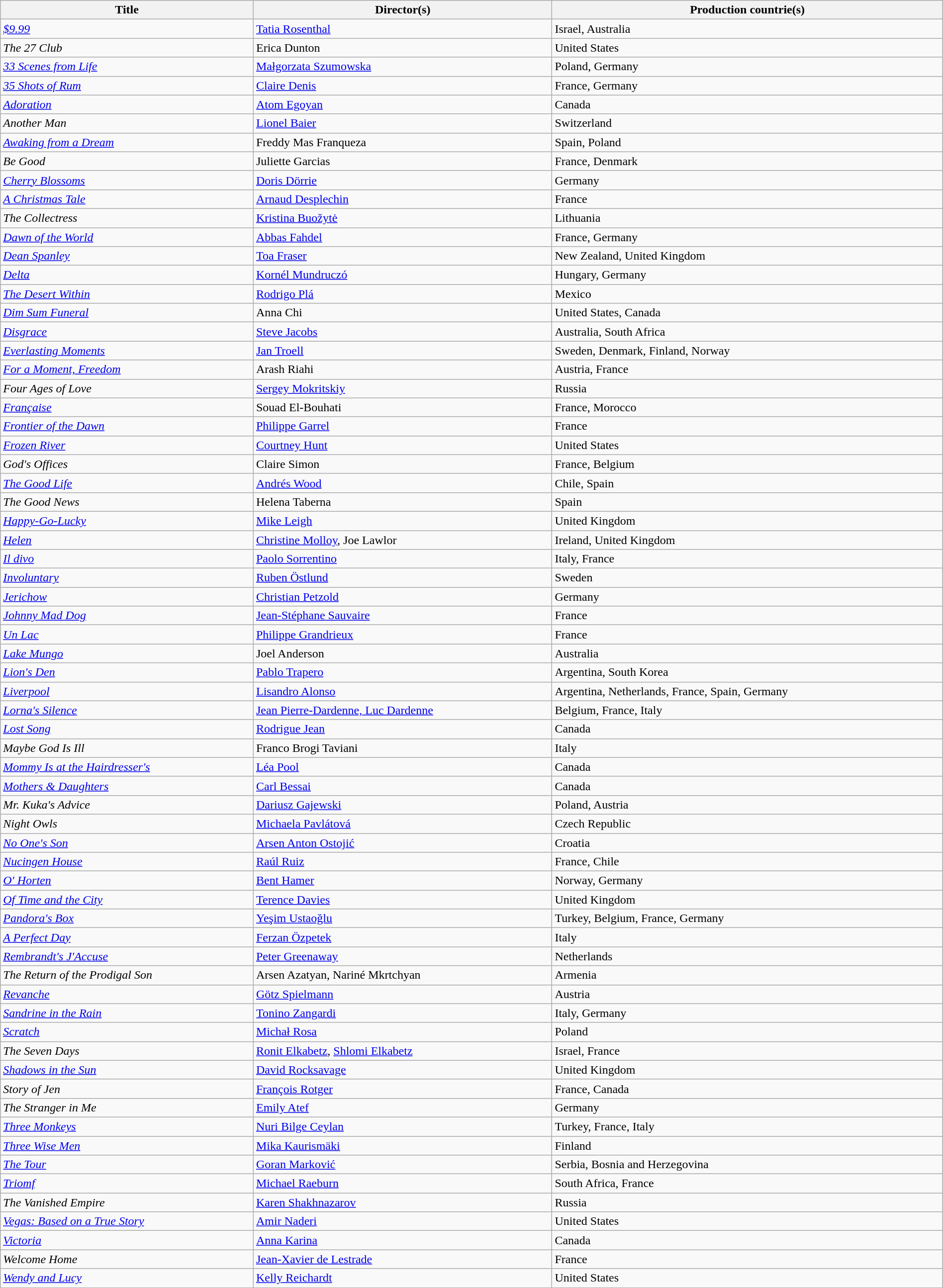<table class="sortable wikitable" style="width:100%; margin-bottom:4px" cellpadding="5">
<tr>
<th scope="col">Title</th>
<th scope="col">Director(s)</th>
<th scope="col">Production countrie(s)</th>
</tr>
<tr>
<td><em><a href='#'>$9.99</a></em></td>
<td><a href='#'>Tatia Rosenthal</a></td>
<td>Israel, Australia</td>
</tr>
<tr>
<td><em>The 27 Club</em></td>
<td>Erica Dunton</td>
<td>United States</td>
</tr>
<tr>
<td><em><a href='#'>33 Scenes from Life</a></em></td>
<td><a href='#'>Małgorzata Szumowska</a></td>
<td>Poland, Germany</td>
</tr>
<tr>
<td><em><a href='#'>35 Shots of Rum</a></em></td>
<td><a href='#'>Claire Denis</a></td>
<td>France, Germany</td>
</tr>
<tr>
<td><em><a href='#'>Adoration</a></em></td>
<td><a href='#'>Atom Egoyan</a></td>
<td>Canada</td>
</tr>
<tr>
<td><em>Another Man</em></td>
<td><a href='#'>Lionel Baier</a></td>
<td>Switzerland</td>
</tr>
<tr>
<td><em><a href='#'>Awaking from a Dream</a></em></td>
<td>Freddy Mas Franqueza</td>
<td>Spain, Poland</td>
</tr>
<tr>
<td><em>Be Good</em></td>
<td>Juliette Garcias</td>
<td>France, Denmark</td>
</tr>
<tr>
<td><em><a href='#'>Cherry Blossoms</a></em></td>
<td><a href='#'>Doris Dörrie</a></td>
<td>Germany</td>
</tr>
<tr>
<td><em><a href='#'>A Christmas Tale</a></em></td>
<td><a href='#'>Arnaud Desplechin</a></td>
<td>France</td>
</tr>
<tr>
<td><em>The Collectress</em></td>
<td><a href='#'>Kristina Buožytė</a></td>
<td>Lithuania</td>
</tr>
<tr>
<td><em><a href='#'>Dawn of the World</a></em></td>
<td><a href='#'>Abbas Fahdel</a></td>
<td>France, Germany</td>
</tr>
<tr>
<td><em><a href='#'>Dean Spanley</a></em></td>
<td><a href='#'>Toa Fraser</a></td>
<td>New Zealand, United Kingdom</td>
</tr>
<tr>
<td><em><a href='#'>Delta</a></em></td>
<td><a href='#'>Kornél Mundruczó</a></td>
<td>Hungary, Germany</td>
</tr>
<tr>
<td><em><a href='#'>The Desert Within</a></em></td>
<td><a href='#'>Rodrigo Plá</a></td>
<td>Mexico</td>
</tr>
<tr>
<td><em><a href='#'>Dim Sum Funeral</a></em></td>
<td>Anna Chi</td>
<td>United States, Canada</td>
</tr>
<tr>
<td><em><a href='#'>Disgrace</a></em></td>
<td><a href='#'>Steve Jacobs</a></td>
<td>Australia, South Africa</td>
</tr>
<tr>
<td><em><a href='#'>Everlasting Moments</a></em></td>
<td><a href='#'>Jan Troell</a></td>
<td>Sweden, Denmark, Finland, Norway</td>
</tr>
<tr>
<td><em><a href='#'>For a Moment, Freedom</a></em></td>
<td>Arash Riahi</td>
<td>Austria, France</td>
</tr>
<tr>
<td><em>Four Ages of Love</em></td>
<td><a href='#'>Sergey Mokritskiy</a></td>
<td>Russia</td>
</tr>
<tr>
<td><em><a href='#'>Française</a></em></td>
<td>Souad El-Bouhati</td>
<td>France, Morocco</td>
</tr>
<tr>
<td><em><a href='#'>Frontier of the Dawn</a></em></td>
<td><a href='#'>Philippe Garrel</a></td>
<td>France</td>
</tr>
<tr>
<td><em><a href='#'>Frozen River</a></em></td>
<td><a href='#'>Courtney Hunt</a></td>
<td>United States</td>
</tr>
<tr>
<td><em>God's Offices</em></td>
<td>Claire Simon</td>
<td>France, Belgium</td>
</tr>
<tr>
<td><em><a href='#'>The Good Life</a></em></td>
<td><a href='#'>Andrés Wood</a></td>
<td>Chile, Spain</td>
</tr>
<tr>
<td><em>The Good News</em></td>
<td>Helena Taberna</td>
<td>Spain</td>
</tr>
<tr>
<td><em><a href='#'>Happy-Go-Lucky</a></em></td>
<td><a href='#'>Mike Leigh</a></td>
<td>United Kingdom</td>
</tr>
<tr>
<td><em><a href='#'>Helen</a></em></td>
<td><a href='#'>Christine Molloy</a>, Joe Lawlor</td>
<td>Ireland, United Kingdom</td>
</tr>
<tr>
<td><em><a href='#'>Il divo</a></em></td>
<td><a href='#'>Paolo Sorrentino</a></td>
<td>Italy, France</td>
</tr>
<tr>
<td><em><a href='#'>Involuntary</a></em></td>
<td><a href='#'>Ruben Östlund</a></td>
<td>Sweden</td>
</tr>
<tr>
<td><em><a href='#'>Jerichow</a></em></td>
<td><a href='#'>Christian Petzold</a></td>
<td>Germany</td>
</tr>
<tr>
<td><em><a href='#'>Johnny Mad Dog</a></em></td>
<td><a href='#'>Jean-Stéphane Sauvaire</a></td>
<td>France</td>
</tr>
<tr>
<td><em><a href='#'>Un Lac</a></em></td>
<td><a href='#'>Philippe Grandrieux</a></td>
<td>France</td>
</tr>
<tr>
<td><em><a href='#'>Lake Mungo</a></em></td>
<td>Joel Anderson</td>
<td>Australia</td>
</tr>
<tr>
<td><em><a href='#'>Lion's Den</a></em></td>
<td><a href='#'>Pablo Trapero</a></td>
<td>Argentina, South Korea</td>
</tr>
<tr>
<td><em><a href='#'>Liverpool</a></em></td>
<td><a href='#'>Lisandro Alonso</a></td>
<td>Argentina, Netherlands, France, Spain, Germany</td>
</tr>
<tr>
<td><em><a href='#'>Lorna's Silence</a></em></td>
<td><a href='#'>Jean Pierre-Dardenne, Luc Dardenne</a></td>
<td>Belgium, France, Italy</td>
</tr>
<tr>
<td><em><a href='#'>Lost Song</a></em></td>
<td><a href='#'>Rodrigue Jean</a></td>
<td>Canada</td>
</tr>
<tr>
<td><em>Maybe God Is Ill</em></td>
<td>Franco Brogi Taviani</td>
<td>Italy</td>
</tr>
<tr>
<td><em><a href='#'>Mommy Is at the Hairdresser's</a></em></td>
<td><a href='#'>Léa Pool</a></td>
<td>Canada</td>
</tr>
<tr>
<td><em><a href='#'>Mothers & Daughters</a></em></td>
<td><a href='#'>Carl Bessai</a></td>
<td>Canada</td>
</tr>
<tr>
<td><em>Mr. Kuka's Advice</em></td>
<td><a href='#'>Dariusz Gajewski</a></td>
<td>Poland, Austria</td>
</tr>
<tr>
<td><em>Night Owls</em></td>
<td><a href='#'>Michaela Pavlátová</a></td>
<td>Czech Republic</td>
</tr>
<tr>
<td><em><a href='#'>No One's Son</a></em></td>
<td><a href='#'>Arsen Anton Ostojić</a></td>
<td>Croatia</td>
</tr>
<tr>
<td><em><a href='#'>Nucingen House</a></em></td>
<td><a href='#'>Raúl Ruiz</a></td>
<td>France, Chile</td>
</tr>
<tr>
<td><em><a href='#'>O' Horten</a></em></td>
<td><a href='#'>Bent Hamer</a></td>
<td>Norway, Germany</td>
</tr>
<tr>
<td><em><a href='#'>Of Time and the City</a></em></td>
<td><a href='#'>Terence Davies</a></td>
<td>United Kingdom</td>
</tr>
<tr>
<td><em><a href='#'>Pandora's Box</a></em></td>
<td><a href='#'>Yeşim Ustaoğlu</a></td>
<td>Turkey, Belgium, France, Germany</td>
</tr>
<tr>
<td><em><a href='#'>A Perfect Day</a></em></td>
<td><a href='#'>Ferzan Özpetek</a></td>
<td>Italy</td>
</tr>
<tr>
<td><em><a href='#'>Rembrandt's J'Accuse</a></em></td>
<td><a href='#'>Peter Greenaway</a></td>
<td>Netherlands</td>
</tr>
<tr>
<td><em>The Return of the Prodigal Son</em></td>
<td>Arsen Azatyan, Nariné Mkrtchyan</td>
<td>Armenia</td>
</tr>
<tr>
<td><em><a href='#'>Revanche</a></em></td>
<td><a href='#'>Götz Spielmann</a></td>
<td>Austria</td>
</tr>
<tr>
<td><em><a href='#'>Sandrine in the Rain</a></em></td>
<td><a href='#'>Tonino Zangardi</a></td>
<td>Italy, Germany</td>
</tr>
<tr>
<td><em><a href='#'>Scratch</a></em></td>
<td><a href='#'>Michał Rosa</a></td>
<td>Poland</td>
</tr>
<tr>
<td><em>The Seven Days</em></td>
<td><a href='#'>Ronit Elkabetz</a>, <a href='#'>Shlomi Elkabetz</a></td>
<td>Israel, France</td>
</tr>
<tr>
<td><em><a href='#'>Shadows in the Sun</a></em></td>
<td><a href='#'>David Rocksavage</a></td>
<td>United Kingdom</td>
</tr>
<tr>
<td><em>Story of Jen</em></td>
<td><a href='#'>François Rotger</a></td>
<td>France, Canada</td>
</tr>
<tr>
<td><em>The Stranger in Me</em></td>
<td><a href='#'>Emily Atef</a></td>
<td>Germany</td>
</tr>
<tr>
<td><em><a href='#'>Three Monkeys</a></em></td>
<td><a href='#'>Nuri Bilge Ceylan</a></td>
<td>Turkey, France, Italy</td>
</tr>
<tr>
<td><em><a href='#'>Three Wise Men</a></em></td>
<td><a href='#'>Mika Kaurismäki</a></td>
<td>Finland</td>
</tr>
<tr>
<td><em><a href='#'>The Tour</a></em></td>
<td><a href='#'>Goran Marković</a></td>
<td>Serbia, Bosnia and Herzegovina</td>
</tr>
<tr>
<td><em><a href='#'>Triomf</a></em></td>
<td><a href='#'>Michael Raeburn</a></td>
<td>South Africa, France</td>
</tr>
<tr>
<td><em>The Vanished Empire</em></td>
<td><a href='#'>Karen Shakhnazarov</a></td>
<td>Russia</td>
</tr>
<tr>
<td><em><a href='#'>Vegas: Based on a True Story</a></em></td>
<td><a href='#'>Amir Naderi</a></td>
<td>United States</td>
</tr>
<tr>
<td><em><a href='#'>Victoria</a></em></td>
<td><a href='#'>Anna Karina</a></td>
<td>Canada</td>
</tr>
<tr>
<td><em>Welcome Home</em></td>
<td><a href='#'>Jean-Xavier de Lestrade</a></td>
<td>France</td>
</tr>
<tr>
<td><em><a href='#'>Wendy and Lucy</a></em></td>
<td><a href='#'>Kelly Reichardt</a></td>
<td>United States</td>
</tr>
<tr>
</tr>
</table>
